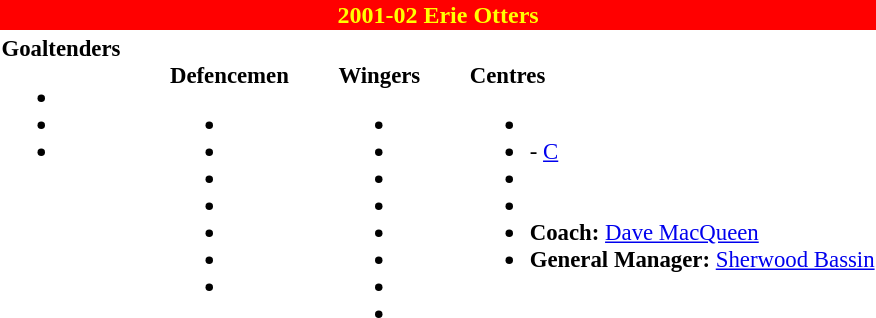<table class="toccolours" style="text-align: left;">
<tr>
<th colspan="7" style="background:red;color:yellow;text-align:center;">2001-02 Erie Otters</th>
</tr>
<tr>
<td style="font-size:95%; vertical-align:top;"><strong>Goaltenders</strong><br><ul><li> </li><li> </li><li> </li></ul></td>
<td style="width: 25px;"></td>
<td style="font-size:95%; vertical-align:top;"><br><strong>Defencemen</strong><ul><li> </li><li> </li><li> </li><li> </li><li> </li><li> </li><li> </li></ul></td>
<td style="width: 25px;"></td>
<td style="font-size:95%; vertical-align:top;"><br><strong>Wingers</strong><ul><li> </li><li> </li><li> </li><li> </li><li> </li><li> </li><li> </li><li> </li></ul></td>
<td style="width: 25px;"></td>
<td style="font-size:95%; vertical-align:top;"><br><strong>Centres</strong><ul><li> </li><li>  - <a href='#'>C</a></li><li> </li><li> </li><li><strong>Coach:</strong>  <a href='#'>Dave MacQueen</a></li><li><strong>General Manager:</strong>  <a href='#'>Sherwood Bassin</a></li></ul></td>
</tr>
</table>
